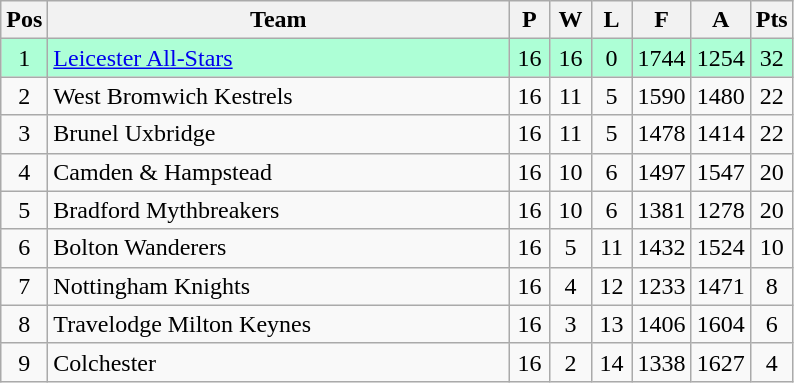<table class="wikitable" style="font-size: 100%">
<tr>
<th width=20>Pos</th>
<th width=300>Team</th>
<th width=20>P</th>
<th width=20>W</th>
<th width=20>L</th>
<th width=20>F</th>
<th width=20>A</th>
<th width=20>Pts</th>
</tr>
<tr align=center style="background: #ADFFD6;">
<td>1</td>
<td align="left"><a href='#'>Leicester All-Stars</a></td>
<td>16</td>
<td>16</td>
<td>0</td>
<td>1744</td>
<td>1254</td>
<td>32</td>
</tr>
<tr align=center style="background: ;">
<td>2</td>
<td align="left">West Bromwich Kestrels</td>
<td>16</td>
<td>11</td>
<td>5</td>
<td>1590</td>
<td>1480</td>
<td>22</td>
</tr>
<tr align=center style="background: ;">
<td>3</td>
<td align="left">Brunel Uxbridge</td>
<td>16</td>
<td>11</td>
<td>5</td>
<td>1478</td>
<td>1414</td>
<td>22</td>
</tr>
<tr align=center style="background: ;">
<td>4</td>
<td align="left">Camden & Hampstead</td>
<td>16</td>
<td>10</td>
<td>6</td>
<td>1497</td>
<td>1547</td>
<td>20</td>
</tr>
<tr align=center>
<td>5</td>
<td align="left">Bradford Mythbreakers</td>
<td>16</td>
<td>10</td>
<td>6</td>
<td>1381</td>
<td>1278</td>
<td>20</td>
</tr>
<tr align=center>
<td>6</td>
<td align="left">Bolton Wanderers</td>
<td>16</td>
<td>5</td>
<td>11</td>
<td>1432</td>
<td>1524</td>
<td>10</td>
</tr>
<tr align=center>
<td>7</td>
<td align="left">Nottingham Knights</td>
<td>16</td>
<td>4</td>
<td>12</td>
<td>1233</td>
<td>1471</td>
<td>8</td>
</tr>
<tr align=center>
<td>8</td>
<td align="left">Travelodge Milton Keynes</td>
<td>16</td>
<td>3</td>
<td>13</td>
<td>1406</td>
<td>1604</td>
<td>6</td>
</tr>
<tr align=center>
<td>9</td>
<td align="left">Colchester</td>
<td>16</td>
<td>2</td>
<td>14</td>
<td>1338</td>
<td>1627</td>
<td>4</td>
</tr>
</table>
